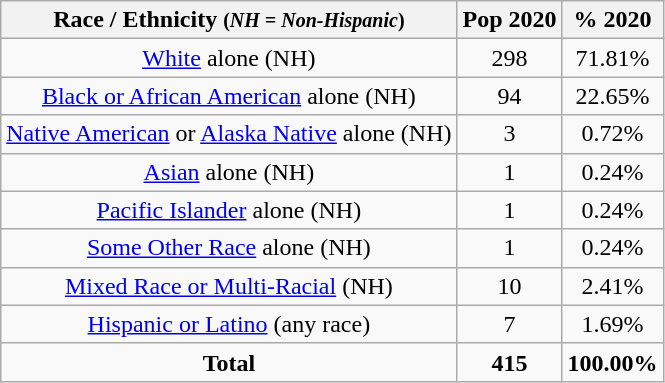<table class="wikitable" style="text-align:center;">
<tr>
<th>Race / Ethnicity <small>(<em>NH = Non-Hispanic</em>)</small></th>
<th>Pop 2020</th>
<th>% 2020</th>
</tr>
<tr>
<td><a href='#'>White</a> alone (NH)</td>
<td>298</td>
<td>71.81%</td>
</tr>
<tr>
<td><a href='#'>Black or African American</a> alone (NH)</td>
<td>94</td>
<td>22.65%</td>
</tr>
<tr>
<td><a href='#'>Native American</a> or <a href='#'>Alaska Native</a> alone (NH)</td>
<td>3</td>
<td>0.72%</td>
</tr>
<tr>
<td><a href='#'>Asian</a> alone (NH)</td>
<td>1</td>
<td>0.24%</td>
</tr>
<tr>
<td><a href='#'>Pacific Islander</a> alone (NH)</td>
<td>1</td>
<td>0.24%</td>
</tr>
<tr>
<td><a href='#'>Some Other Race</a> alone (NH)</td>
<td>1</td>
<td>0.24%</td>
</tr>
<tr>
<td><a href='#'>Mixed Race or Multi-Racial</a> (NH)</td>
<td>10</td>
<td>2.41%</td>
</tr>
<tr>
<td><a href='#'>Hispanic or Latino</a> (any race)</td>
<td>7</td>
<td>1.69%</td>
</tr>
<tr>
<td><strong>Total</strong></td>
<td><strong>415</strong></td>
<td><strong>100.00%</strong></td>
</tr>
</table>
